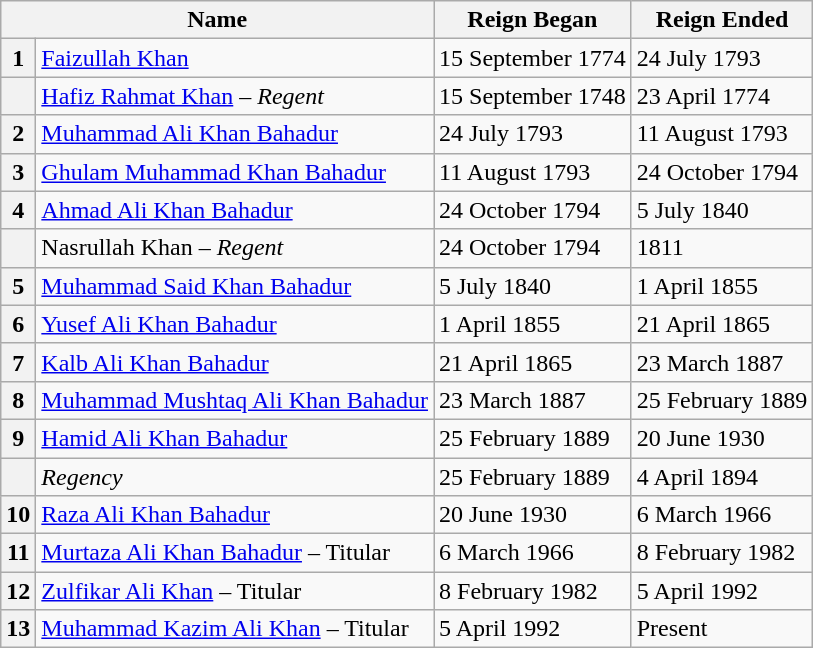<table class="wikitable">
<tr>
<th colspan=2>Name</th>
<th>Reign Began</th>
<th>Reign Ended</th>
</tr>
<tr>
<th>1</th>
<td><a href='#'>Faizullah Khan</a></td>
<td>15 September 1774</td>
<td>24 July 1793</td>
</tr>
<tr>
<th></th>
<td><a href='#'>Hafiz Rahmat Khan</a> – <em>Regent</em></td>
<td>15 September 1748</td>
<td>23 April 1774</td>
</tr>
<tr>
<th>2</th>
<td><a href='#'>Muhammad Ali Khan Bahadur</a></td>
<td>24 July 1793</td>
<td>11 August 1793</td>
</tr>
<tr>
<th>3</th>
<td><a href='#'>Ghulam Muhammad Khan Bahadur</a></td>
<td>11 August 1793</td>
<td>24 October 1794</td>
</tr>
<tr>
<th>4</th>
<td><a href='#'>Ahmad Ali Khan Bahadur</a></td>
<td>24 October 1794</td>
<td>5 July 1840</td>
</tr>
<tr>
<th></th>
<td>Nasrullah Khan – <em>Regent</em></td>
<td>24 October 1794</td>
<td>1811</td>
</tr>
<tr>
<th>5</th>
<td><a href='#'>Muhammad Said Khan Bahadur</a></td>
<td>5 July 1840</td>
<td>1 April 1855</td>
</tr>
<tr>
<th>6</th>
<td><a href='#'>Yusef Ali Khan Bahadur</a></td>
<td>1 April 1855</td>
<td>21 April 1865</td>
</tr>
<tr>
<th>7</th>
<td><a href='#'>Kalb Ali Khan Bahadur</a></td>
<td>21 April 1865</td>
<td>23 March 1887</td>
</tr>
<tr>
<th>8</th>
<td><a href='#'>Muhammad Mushtaq Ali Khan Bahadur</a></td>
<td>23 March 1887</td>
<td>25 February 1889</td>
</tr>
<tr>
<th>9</th>
<td><a href='#'>Hamid Ali Khan Bahadur</a></td>
<td>25 February 1889</td>
<td>20 June 1930</td>
</tr>
<tr>
<th></th>
<td><em>Regency</em></td>
<td>25 February 1889</td>
<td>4 April 1894</td>
</tr>
<tr>
<th>10</th>
<td><a href='#'>Raza Ali Khan Bahadur</a></td>
<td>20 June 1930</td>
<td>6 March 1966</td>
</tr>
<tr>
<th>11</th>
<td><a href='#'>Murtaza Ali Khan Bahadur</a> – Titular</td>
<td>6 March 1966</td>
<td>8 February 1982</td>
</tr>
<tr>
<th>12</th>
<td><a href='#'>Zulfikar Ali Khan</a> – Titular</td>
<td>8 February 1982</td>
<td>5 April 1992</td>
</tr>
<tr>
<th>13</th>
<td><a href='#'>Muhammad Kazim Ali Khan</a> – Titular</td>
<td>5 April 1992</td>
<td>Present</td>
</tr>
</table>
